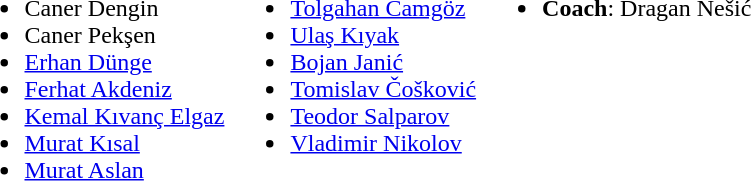<table>
<tr valign="top">
<td><br><ul><li> Caner Dengin</li><li> Caner Pekşen</li><li> <a href='#'>Erhan Dünge</a></li><li> <a href='#'>Ferhat Akdeniz</a></li><li> <a href='#'>Kemal Kıvanç Elgaz</a></li><li> <a href='#'>Murat Kısal</a></li><li> <a href='#'>Murat Aslan</a></li></ul></td>
<td><br><ul><li> <a href='#'>Tolgahan Camgöz</a></li><li> <a href='#'>Ulaş Kıyak</a></li><li> <a href='#'>Bojan Janić</a></li><li> <a href='#'>Tomislav Čošković</a></li><li> <a href='#'>Teodor Salparov</a></li><li> <a href='#'>Vladimir Nikolov</a></li></ul></td>
<td><br><ul><li><strong>Coach</strong>:  Dragan Nešić</li></ul></td>
</tr>
</table>
